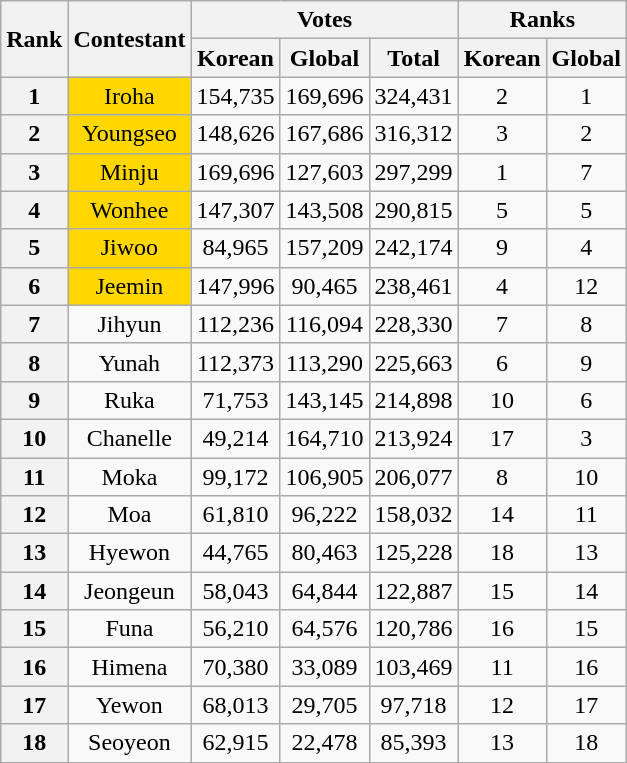<table class="wikitable sortable" style="text-align: center">
<tr>
<th rowspan="2">Rank</th>
<th class="unsortable" rowspan="2">Contestant</th>
<th colspan="3">Votes</th>
<th colspan="2">Ranks</th>
</tr>
<tr>
<th>Korean</th>
<th>Global</th>
<th>Total </th>
<th>Korean</th>
<th>Global</th>
</tr>
<tr>
<th>1</th>
<td style="background:#FFD700">Iroha</td>
<td>154,735</td>
<td>169,696</td>
<td>324,431</td>
<td>2</td>
<td>1</td>
</tr>
<tr>
<th>2</th>
<td style="background:#FFD700">Youngseo</td>
<td>148,626</td>
<td>167,686</td>
<td>316,312</td>
<td>3</td>
<td>2</td>
</tr>
<tr>
<th>3</th>
<td style="background:#FFD700">Minju</td>
<td>169,696</td>
<td>127,603</td>
<td>297,299</td>
<td>1</td>
<td>7</td>
</tr>
<tr>
<th>4</th>
<td style="background:#FFD700">Wonhee</td>
<td>147,307</td>
<td>143,508</td>
<td>290,815</td>
<td>5</td>
<td>5</td>
</tr>
<tr>
<th>5</th>
<td style="background:#FFD700">Jiwoo</td>
<td>84,965</td>
<td>157,209</td>
<td>242,174</td>
<td>9</td>
<td>4</td>
</tr>
<tr>
<th>6</th>
<td style="background:#FFD700">Jeemin</td>
<td>147,996</td>
<td>90,465</td>
<td>238,461</td>
<td>4</td>
<td>12</td>
</tr>
<tr>
<th>7</th>
<td>Jihyun</td>
<td>112,236</td>
<td>116,094</td>
<td>228,330</td>
<td>7</td>
<td>8</td>
</tr>
<tr>
<th>8</th>
<td>Yunah</td>
<td>112,373</td>
<td>113,290</td>
<td>225,663</td>
<td>6</td>
<td>9</td>
</tr>
<tr>
<th>9</th>
<td>Ruka</td>
<td>71,753</td>
<td>143,145</td>
<td>214,898</td>
<td>10</td>
<td>6</td>
</tr>
<tr>
<th>10</th>
<td>Chanelle</td>
<td>49,214</td>
<td>164,710</td>
<td>213,924</td>
<td>17</td>
<td>3</td>
</tr>
<tr>
<th>11</th>
<td>Moka</td>
<td>99,172</td>
<td>106,905</td>
<td>206,077</td>
<td>8</td>
<td>10</td>
</tr>
<tr>
<th>12</th>
<td>Moa</td>
<td>61,810</td>
<td>96,222</td>
<td>158,032</td>
<td>14</td>
<td>11</td>
</tr>
<tr>
<th>13</th>
<td>Hyewon</td>
<td>44,765</td>
<td>80,463</td>
<td>125,228</td>
<td>18</td>
<td>13</td>
</tr>
<tr>
<th>14</th>
<td>Jeongeun</td>
<td>58,043</td>
<td>64,844</td>
<td>122,887</td>
<td>15</td>
<td>14</td>
</tr>
<tr>
<th>15</th>
<td>Funa</td>
<td>56,210</td>
<td>64,576</td>
<td>120,786</td>
<td>16</td>
<td>15</td>
</tr>
<tr>
<th>16</th>
<td>Himena</td>
<td>70,380</td>
<td>33,089</td>
<td>103,469</td>
<td>11</td>
<td>16</td>
</tr>
<tr>
<th>17</th>
<td>Yewon</td>
<td>68,013</td>
<td>29,705</td>
<td>97,718</td>
<td>12</td>
<td>17</td>
</tr>
<tr>
<th>18</th>
<td>Seoyeon</td>
<td>62,915</td>
<td>22,478</td>
<td>85,393</td>
<td>13</td>
<td>18</td>
</tr>
</table>
